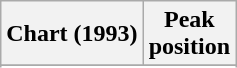<table class="wikitable sortable">
<tr>
<th align="left">Chart (1993)</th>
<th align="center">Peak<br>position</th>
</tr>
<tr>
</tr>
<tr>
</tr>
</table>
